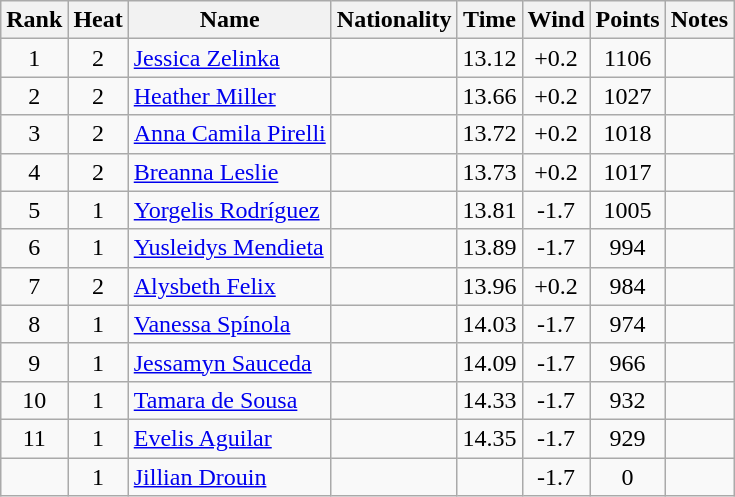<table class="wikitable sortable" style="text-align:center">
<tr>
<th>Rank</th>
<th>Heat</th>
<th>Name</th>
<th>Nationality</th>
<th>Time</th>
<th>Wind</th>
<th>Points</th>
<th>Notes</th>
</tr>
<tr>
<td>1</td>
<td>2</td>
<td align=left><a href='#'>Jessica Zelinka</a></td>
<td align=left></td>
<td>13.12</td>
<td>+0.2</td>
<td>1106</td>
<td></td>
</tr>
<tr>
<td>2</td>
<td>2</td>
<td align=left><a href='#'>Heather Miller</a></td>
<td align=left></td>
<td>13.66</td>
<td>+0.2</td>
<td>1027</td>
<td></td>
</tr>
<tr>
<td>3</td>
<td>2</td>
<td align=left><a href='#'>Anna Camila Pirelli</a></td>
<td align=left></td>
<td>13.72</td>
<td>+0.2</td>
<td>1018</td>
<td></td>
</tr>
<tr>
<td>4</td>
<td>2</td>
<td align=left><a href='#'>Breanna Leslie</a></td>
<td align=left></td>
<td>13.73</td>
<td>+0.2</td>
<td>1017</td>
<td></td>
</tr>
<tr>
<td>5</td>
<td>1</td>
<td align=left><a href='#'>Yorgelis Rodríguez</a></td>
<td align=left></td>
<td>13.81</td>
<td>-1.7</td>
<td>1005</td>
<td></td>
</tr>
<tr>
<td>6</td>
<td>1</td>
<td align=left><a href='#'>Yusleidys Mendieta</a></td>
<td align=left></td>
<td>13.89</td>
<td>-1.7</td>
<td>994</td>
<td></td>
</tr>
<tr>
<td>7</td>
<td>2</td>
<td align=left><a href='#'>Alysbeth Felix</a></td>
<td align=left></td>
<td>13.96</td>
<td>+0.2</td>
<td>984</td>
<td></td>
</tr>
<tr>
<td>8</td>
<td>1</td>
<td align=left><a href='#'>Vanessa Spínola</a></td>
<td align=left></td>
<td>14.03</td>
<td>-1.7</td>
<td>974</td>
<td></td>
</tr>
<tr>
<td>9</td>
<td>1</td>
<td align=left><a href='#'>Jessamyn Sauceda</a></td>
<td align=left></td>
<td>14.09</td>
<td>-1.7</td>
<td>966</td>
<td></td>
</tr>
<tr>
<td>10</td>
<td>1</td>
<td align=left><a href='#'>Tamara de Sousa</a></td>
<td align=left></td>
<td>14.33</td>
<td>-1.7</td>
<td>932</td>
<td></td>
</tr>
<tr>
<td>11</td>
<td>1</td>
<td align=left><a href='#'>Evelis Aguilar</a></td>
<td align=left></td>
<td>14.35</td>
<td>-1.7</td>
<td>929</td>
<td></td>
</tr>
<tr>
<td></td>
<td>1</td>
<td align=left><a href='#'>Jillian Drouin</a></td>
<td align=left></td>
<td></td>
<td>-1.7</td>
<td>0</td>
<td></td>
</tr>
</table>
